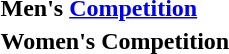<table>
<tr>
<td><strong>Men's <a href='#'>Competition</a></strong></td>
<td></td>
<td></td>
<td></td>
</tr>
<tr>
<td><strong>Women's Competition</strong></td>
<td></td>
<td></td>
<td></td>
</tr>
</table>
